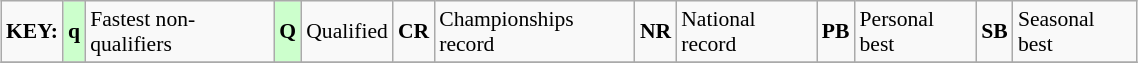<table class="wikitable" style="margin:0.5em auto; font-size:90%;position:relative;" width=60%>
<tr>
<td><strong>KEY:</strong></td>
<td bgcolor=ccffcc align=center><strong>q</strong></td>
<td>Fastest non-qualifiers</td>
<td bgcolor=ccffcc align=center><strong>Q</strong></td>
<td>Qualified</td>
<td align=center><strong>CR</strong></td>
<td>Championships record</td>
<td align=center><strong>NR</strong></td>
<td>National record</td>
<td align=center><strong>PB</strong></td>
<td>Personal best</td>
<td align=center><strong>SB</strong></td>
<td>Seasonal best</td>
</tr>
<tr>
</tr>
</table>
